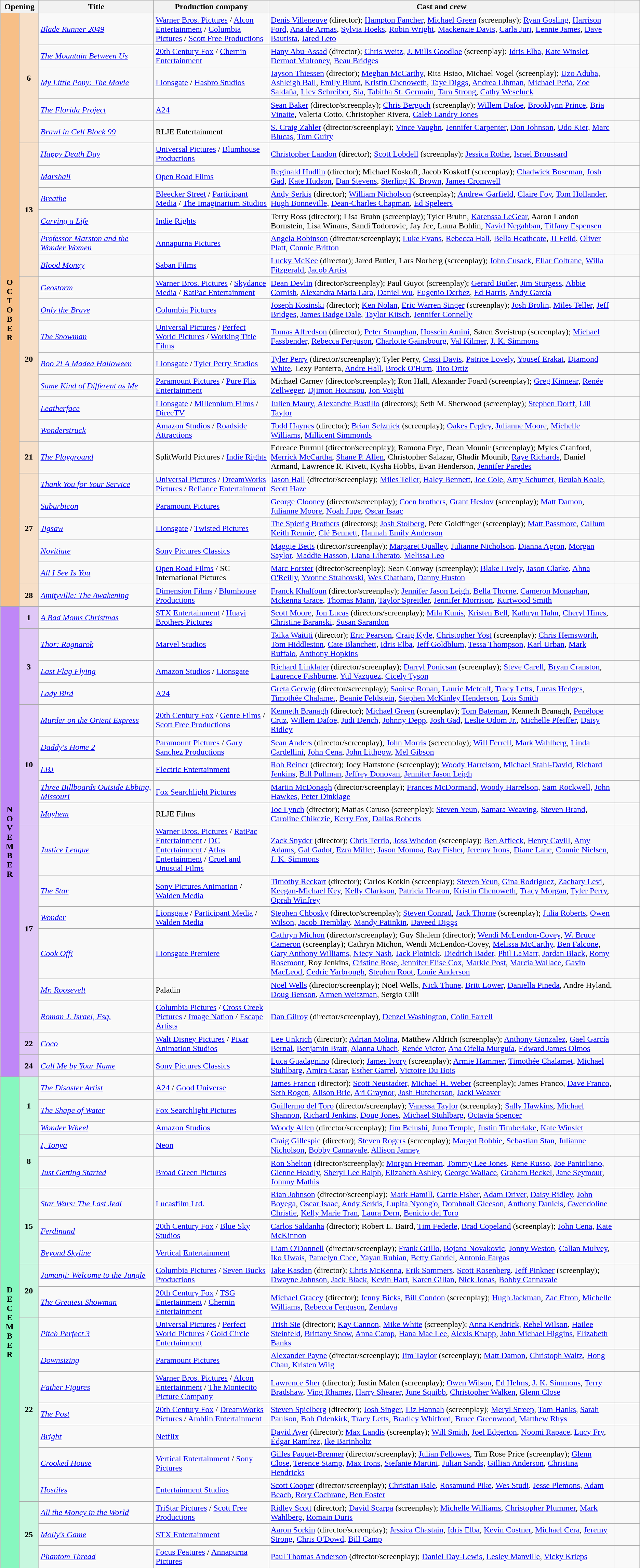<table class="wikitable sortable">
<tr>
<th colspan="2" style="width:6%;"><strong>Opening</strong></th>
<th style="width:18%;">Title</th>
<th style="width:18%;">Production company</th>
<th>Cast and crew</th>
<th style="width:4%;"  class="unsortable"></th>
</tr>
<tr>
<th rowspan="25" style="text-align:center; background:#f7bf87">O<br>C<br>T<br>O<br>B<br>E<br>R</th>
<td rowspan="5" style="text-align:center; background:#f7dfc7"><strong>6</strong></td>
<td><em><a href='#'>Blade Runner 2049</a></em></td>
<td><a href='#'>Warner Bros. Pictures</a> / <a href='#'>Alcon Entertainment</a> / <a href='#'>Columbia Pictures</a> / <a href='#'>Scott Free Productions</a></td>
<td><a href='#'>Denis Villeneuve</a> (director); <a href='#'>Hampton Fancher</a>, <a href='#'>Michael Green</a> (screenplay); <a href='#'>Ryan Gosling</a>, <a href='#'>Harrison Ford</a>, <a href='#'>Ana de Armas</a>, <a href='#'>Sylvia Hoeks</a>, <a href='#'>Robin Wright</a>, <a href='#'>Mackenzie Davis</a>, <a href='#'>Carla Juri</a>, <a href='#'>Lennie James</a>, <a href='#'>Dave Bautista</a>, <a href='#'>Jared Leto</a></td>
<td></td>
</tr>
<tr>
<td><em><a href='#'>The Mountain Between Us</a></em></td>
<td><a href='#'>20th Century Fox</a> / <a href='#'>Chernin Entertainment</a></td>
<td><a href='#'>Hany Abu-Assad</a> (director); <a href='#'>Chris Weitz</a>, <a href='#'>J. Mills Goodloe</a> (screenplay); <a href='#'>Idris Elba</a>, <a href='#'>Kate Winslet</a>, <a href='#'>Dermot Mulroney</a>, <a href='#'>Beau Bridges</a></td>
<td></td>
</tr>
<tr>
<td><em><a href='#'>My Little Pony: The Movie</a></em></td>
<td><a href='#'>Lionsgate</a> / <a href='#'>Hasbro Studios</a></td>
<td><a href='#'>Jayson Thiessen</a> (director); <a href='#'>Meghan McCarthy</a>, Rita Hsiao, Michael Vogel (screenplay); <a href='#'>Uzo Aduba</a>, <a href='#'>Ashleigh Ball</a>, <a href='#'>Emily Blunt</a>, <a href='#'>Kristin Chenoweth</a>, <a href='#'>Taye Diggs</a>, <a href='#'>Andrea Libman</a>, <a href='#'>Michael Peña</a>, <a href='#'>Zoe Saldaña</a>, <a href='#'>Liev Schreiber</a>, <a href='#'>Sia</a>, <a href='#'>Tabitha St. Germain</a>, <a href='#'>Tara Strong</a>, <a href='#'>Cathy Weseluck</a></td>
<td></td>
</tr>
<tr>
<td><em><a href='#'>The Florida Project</a></em></td>
<td><a href='#'>A24</a></td>
<td><a href='#'>Sean Baker</a> (director/screenplay); <a href='#'>Chris Bergoch</a> (screenplay); <a href='#'>Willem Dafoe</a>, <a href='#'>Brooklynn Prince</a>, <a href='#'>Bria Vinaite</a>, Valeria Cotto, Christopher Rivera, <a href='#'>Caleb Landry Jones</a></td>
<td></td>
</tr>
<tr>
<td><em><a href='#'>Brawl in Cell Block 99</a></em></td>
<td>RLJE Entertainment</td>
<td><a href='#'>S. Craig Zahler</a> (director/screenplay); <a href='#'>Vince Vaughn</a>, <a href='#'>Jennifer Carpenter</a>, <a href='#'>Don Johnson</a>, <a href='#'>Udo Kier</a>, <a href='#'>Marc Blucas</a>, <a href='#'>Tom Guiry</a></td>
<td></td>
</tr>
<tr>
<td rowspan="6" style="text-align:center; background:#f7dfc7"><strong>13</strong></td>
<td><em><a href='#'>Happy Death Day</a></em></td>
<td><a href='#'>Universal Pictures</a> / <a href='#'>Blumhouse Productions</a></td>
<td><a href='#'>Christopher Landon</a> (director); <a href='#'>Scott Lobdell</a> (screenplay); <a href='#'>Jessica Rothe</a>, <a href='#'>Israel Broussard</a></td>
<td></td>
</tr>
<tr>
<td><em><a href='#'>Marshall</a></em></td>
<td><a href='#'>Open Road Films</a></td>
<td><a href='#'>Reginald Hudlin</a> (director); Michael Koskoff, Jacob Koskoff (screenplay); <a href='#'>Chadwick Boseman</a>, <a href='#'>Josh Gad</a>, <a href='#'>Kate Hudson</a>, <a href='#'>Dan Stevens</a>, <a href='#'>Sterling K. Brown</a>, <a href='#'>James Cromwell</a></td>
<td></td>
</tr>
<tr>
<td><em><a href='#'>Breathe</a></em></td>
<td><a href='#'>Bleecker Street</a> / <a href='#'>Participant Media</a> / <a href='#'>The Imaginarium Studios</a></td>
<td><a href='#'>Andy Serkis</a> (director); <a href='#'>William Nicholson</a> (screenplay); <a href='#'>Andrew Garfield</a>, <a href='#'>Claire Foy</a>, <a href='#'>Tom Hollander</a>, <a href='#'>Hugh Bonneville</a>, <a href='#'>Dean-Charles Chapman</a>, <a href='#'>Ed Speleers</a></td>
<td></td>
</tr>
<tr>
<td><em><a href='#'>Carving a Life</a></em></td>
<td><a href='#'>Indie Rights</a></td>
<td>Terry Ross (director); Lisa Bruhn (screenplay); Tyler Bruhn, <a href='#'>Karenssa LeGear</a>, Aaron Landon Bornstein, Lisa Winans, Sandi Todorovic, Jay Jee, Laura Bohlin, <a href='#'>Navid Negahban</a>, <a href='#'>Tiffany Espensen</a></td>
<td></td>
</tr>
<tr>
<td><em><a href='#'>Professor Marston and the Wonder Women</a></em></td>
<td><a href='#'>Annapurna Pictures</a></td>
<td><a href='#'>Angela Robinson</a> (director/screenplay); <a href='#'>Luke Evans</a>, <a href='#'>Rebecca Hall</a>, <a href='#'>Bella Heathcote</a>, <a href='#'>JJ Feild</a>, <a href='#'>Oliver Platt</a>, <a href='#'>Connie Britton</a></td>
<td></td>
</tr>
<tr>
<td><em><a href='#'>Blood Money</a></em></td>
<td><a href='#'>Saban Films</a></td>
<td><a href='#'>Lucky McKee</a> (director); Jared Butler, Lars Norberg (screenplay); <a href='#'>John Cusack</a>, <a href='#'>Ellar Coltrane</a>, <a href='#'>Willa Fitzgerald</a>, <a href='#'>Jacob Artist</a></td>
<td></td>
</tr>
<tr>
<td rowspan="7" style="text-align:center; background:#f7dfc7"><strong>20</strong></td>
<td><em><a href='#'>Geostorm</a></em></td>
<td><a href='#'>Warner Bros. Pictures</a> / <a href='#'>Skydance Media</a> / <a href='#'>RatPac Entertainment</a></td>
<td><a href='#'>Dean Devlin</a> (director/screenplay); Paul Guyot (screenplay); <a href='#'>Gerard Butler</a>, <a href='#'>Jim Sturgess</a>, <a href='#'>Abbie Cornish</a>, <a href='#'>Alexandra Maria Lara</a>, <a href='#'>Daniel Wu</a>, <a href='#'>Eugenio Derbez</a>, <a href='#'>Ed Harris</a>, <a href='#'>Andy García</a></td>
<td></td>
</tr>
<tr>
<td><em><a href='#'>Only the Brave</a></em></td>
<td><a href='#'>Columbia Pictures</a></td>
<td><a href='#'>Joseph Kosinski</a> (director); <a href='#'>Ken Nolan</a>, <a href='#'>Eric Warren Singer</a> (screenplay); <a href='#'>Josh Brolin</a>, <a href='#'>Miles Teller</a>, <a href='#'>Jeff Bridges</a>, <a href='#'>James Badge Dale</a>, <a href='#'>Taylor Kitsch</a>, <a href='#'>Jennifer Connelly</a></td>
<td></td>
</tr>
<tr>
<td><em><a href='#'>The Snowman</a></em></td>
<td><a href='#'>Universal Pictures</a> / <a href='#'>Perfect World Pictures</a> / <a href='#'>Working Title Films</a></td>
<td><a href='#'>Tomas Alfredson</a> (director); <a href='#'>Peter Straughan</a>, <a href='#'>Hossein Amini</a>, Søren Sveistrup (screenplay); <a href='#'>Michael Fassbender</a>, <a href='#'>Rebecca Ferguson</a>, <a href='#'>Charlotte Gainsbourg</a>, <a href='#'>Val Kilmer</a>, <a href='#'>J. K. Simmons</a></td>
<td></td>
</tr>
<tr>
<td><em><a href='#'>Boo 2! A Madea Halloween</a></em></td>
<td><a href='#'>Lionsgate</a> / <a href='#'>Tyler Perry Studios</a></td>
<td><a href='#'>Tyler Perry</a> (director/screenplay); Tyler Perry, <a href='#'>Cassi Davis</a>, <a href='#'>Patrice Lovely</a>, <a href='#'>Yousef Erakat</a>, <a href='#'>Diamond White</a>, Lexy Panterra, <a href='#'>Andre Hall</a>, <a href='#'>Brock O'Hurn</a>, <a href='#'>Tito Ortiz</a></td>
<td></td>
</tr>
<tr>
<td><em><a href='#'>Same Kind of Different as Me</a></em></td>
<td><a href='#'>Paramount Pictures</a> / <a href='#'>Pure Flix Entertainment</a></td>
<td>Michael Carney (director/screenplay); Ron Hall, Alexander Foard (screenplay); <a href='#'>Greg Kinnear</a>, <a href='#'>Renée Zellweger</a>, <a href='#'>Djimon Hounsou</a>, <a href='#'>Jon Voight</a></td>
<td></td>
</tr>
<tr>
<td><em><a href='#'>Leatherface</a></em></td>
<td><a href='#'>Lionsgate</a> / <a href='#'>Millennium Films</a> / <a href='#'>DirecTV</a></td>
<td><a href='#'>Julien Maury, Alexandre Bustillo</a> (directors); Seth M. Sherwood (screenplay); <a href='#'>Stephen Dorff</a>, <a href='#'>Lili Taylor</a></td>
<td></td>
</tr>
<tr>
<td><em><a href='#'>Wonderstruck</a></em></td>
<td><a href='#'>Amazon Studios</a> / <a href='#'>Roadside Attractions</a></td>
<td><a href='#'>Todd Haynes</a> (director); <a href='#'>Brian Selznick</a> (screenplay); <a href='#'>Oakes Fegley</a>, <a href='#'>Julianne Moore</a>, <a href='#'>Michelle Williams</a>, <a href='#'>Millicent Simmonds</a></td>
<td></td>
</tr>
<tr>
<td style="text-align:center; background:#f7dfc7"><strong>21</strong></td>
<td><em><a href='#'>The Playground</a></em></td>
<td>SplitWorld Pictures / <a href='#'>Indie Rights</a></td>
<td>Edreace Purmul (director/screenplay); Ramona Frye, Dean Mounir (screenplay); Myles Cranford, <a href='#'>Merrick McCartha</a>, <a href='#'>Shane P. Allen</a>, Christopher Salazar, Ghadir Mounib, <a href='#'>Raye Richards</a>, Daniel Armand, Lawrence R. Kivett, Kysha Hobbs, Evan Henderson, <a href='#'>Jennifer Paredes</a></td>
<td></td>
</tr>
<tr>
<td rowspan="5" style="text-align:center; background:#f7dfc7"><strong>27</strong></td>
<td><em><a href='#'>Thank You for Your Service</a></em></td>
<td><a href='#'>Universal Pictures</a> / <a href='#'>DreamWorks Pictures</a> / <a href='#'>Reliance Entertainment</a></td>
<td><a href='#'>Jason Hall</a> (director/screenplay); <a href='#'>Miles Teller</a>, <a href='#'>Haley Bennett</a>, <a href='#'>Joe Cole</a>, <a href='#'>Amy Schumer</a>, <a href='#'>Beulah Koale</a>, <a href='#'>Scott Haze</a></td>
<td></td>
</tr>
<tr>
<td><em><a href='#'>Suburbicon</a></em></td>
<td><a href='#'>Paramount Pictures</a></td>
<td><a href='#'>George Clooney</a> (director/screenplay); <a href='#'>Coen brothers</a>, <a href='#'>Grant Heslov</a> (screenplay); <a href='#'>Matt Damon</a>, <a href='#'>Julianne Moore</a>, <a href='#'>Noah Jupe</a>, <a href='#'>Oscar Isaac</a></td>
<td></td>
</tr>
<tr>
<td><em><a href='#'>Jigsaw</a></em></td>
<td><a href='#'>Lionsgate</a> / <a href='#'>Twisted Pictures</a></td>
<td><a href='#'>The Spierig Brothers</a> (directors); <a href='#'>Josh Stolberg</a>, Pete Goldfinger (screenplay); <a href='#'>Matt Passmore</a>, <a href='#'>Callum Keith Rennie</a>, <a href='#'>Clé Bennett</a>, <a href='#'>Hannah Emily Anderson</a></td>
<td></td>
</tr>
<tr>
<td><em><a href='#'>Novitiate</a></em></td>
<td><a href='#'>Sony Pictures Classics</a></td>
<td><a href='#'>Maggie Betts</a> (director/screenplay); <a href='#'>Margaret Qualley</a>, <a href='#'>Julianne Nicholson</a>, <a href='#'>Dianna Agron</a>, <a href='#'>Morgan Saylor</a>, <a href='#'>Maddie Hasson</a>, <a href='#'>Liana Liberato</a>, <a href='#'>Melissa Leo</a></td>
<td></td>
</tr>
<tr>
<td><em><a href='#'>All I See Is You</a></em></td>
<td><a href='#'>Open Road Films</a> / SC International Pictures</td>
<td><a href='#'>Marc Forster</a> (director/screenplay); Sean Conway (screenplay); <a href='#'>Blake Lively</a>, <a href='#'>Jason Clarke</a>, <a href='#'>Ahna O'Reilly</a>, <a href='#'>Yvonne Strahovski</a>, <a href='#'>Wes Chatham</a>, <a href='#'>Danny Huston</a></td>
<td></td>
</tr>
<tr>
<td style="text-align:center; background:#f7dfc7"><strong>28</strong></td>
<td><em><a href='#'>Amityville: The Awakening</a></em></td>
<td><a href='#'>Dimension Films</a> / <a href='#'>Blumhouse Productions</a></td>
<td><a href='#'>Franck Khalfoun</a> (director/screenplay); <a href='#'>Jennifer Jason Leigh</a>, <a href='#'>Bella Thorne</a>, <a href='#'>Cameron Monaghan</a>, <a href='#'>Mckenna Grace</a>, <a href='#'>Thomas Mann</a>, <a href='#'>Taylor Spreitler</a>, <a href='#'>Jennifer Morrison</a>, <a href='#'>Kurtwood Smith</a></td>
<td></td>
</tr>
<tr>
<th rowspan="17" style="text-align:center; background:#bf87f7">N<br>O<br>V<br>E<br>M<br>B<br>E<br>R</th>
<td rowspan="1" style="text-align:center; background:#dfc7f7"><strong>1</strong></td>
<td><em><a href='#'>A Bad Moms Christmas</a></em></td>
<td><a href='#'>STX Entertainment</a> / <a href='#'>Huayi Brothers Pictures</a></td>
<td><a href='#'>Scott Moore</a>, <a href='#'>Jon Lucas</a> (directors/screenplay); <a href='#'>Mila Kunis</a>, <a href='#'>Kristen Bell</a>, <a href='#'>Kathryn Hahn</a>, <a href='#'>Cheryl Hines</a>, <a href='#'>Christine Baranski</a>, <a href='#'>Susan Sarandon</a></td>
<td></td>
</tr>
<tr>
<td rowspan="3" style="text-align:center; background:#dfc7f7"><strong>3</strong></td>
<td><em><a href='#'>Thor: Ragnarok</a></em></td>
<td><a href='#'>Marvel Studios</a></td>
<td><a href='#'>Taika Waititi</a> (director); <a href='#'>Eric Pearson</a>, <a href='#'>Craig Kyle</a>, <a href='#'>Christopher Yost</a> (screenplay); <a href='#'>Chris Hemsworth</a>, <a href='#'>Tom Hiddleston</a>, <a href='#'>Cate Blanchett</a>, <a href='#'>Idris Elba</a>, <a href='#'>Jeff Goldblum</a>, <a href='#'>Tessa Thompson</a>, <a href='#'>Karl Urban</a>, <a href='#'>Mark Ruffalo</a>, <a href='#'>Anthony Hopkins</a></td>
<td></td>
</tr>
<tr>
<td><em><a href='#'>Last Flag Flying</a></em></td>
<td><a href='#'>Amazon Studios</a> / <a href='#'>Lionsgate</a></td>
<td><a href='#'>Richard Linklater</a> (director/screenplay); <a href='#'>Darryl Ponicsan</a> (screenplay); <a href='#'>Steve Carell</a>, <a href='#'>Bryan Cranston</a>, <a href='#'>Laurence Fishburne</a>, <a href='#'>Yul Vazquez</a>, <a href='#'>Cicely Tyson</a></td>
<td></td>
</tr>
<tr>
<td><em><a href='#'>Lady Bird</a></em></td>
<td><a href='#'>A24</a></td>
<td><a href='#'>Greta Gerwig</a> (director/screenplay); <a href='#'>Saoirse Ronan</a>, <a href='#'>Laurie Metcalf</a>, <a href='#'>Tracy Letts</a>, <a href='#'>Lucas Hedges</a>, <a href='#'>Timothée Chalamet</a>, <a href='#'>Beanie Feldstein</a>, <a href='#'>Stephen McKinley Henderson</a>, <a href='#'>Lois Smith</a></td>
<td></td>
</tr>
<tr>
<td rowspan="5" style="text-align:center; background:#dfc7f7"><strong>10</strong></td>
<td><em><a href='#'>Murder on the Orient Express</a></em></td>
<td><a href='#'>20th Century Fox</a> / <a href='#'>Genre Films</a> / <a href='#'>Scott Free Productions</a></td>
<td><a href='#'>Kenneth Branagh</a> (director); <a href='#'>Michael Green</a> (screenplay); <a href='#'>Tom Bateman</a>, Kenneth Branagh, <a href='#'>Penélope Cruz</a>, <a href='#'>Willem Dafoe</a>, <a href='#'>Judi Dench</a>, <a href='#'>Johnny Depp</a>, <a href='#'>Josh Gad</a>, <a href='#'>Leslie Odom Jr.</a>, <a href='#'>Michelle Pfeiffer</a>, <a href='#'>Daisy Ridley</a></td>
<td></td>
</tr>
<tr>
<td><em><a href='#'>Daddy's Home 2</a></em></td>
<td><a href='#'>Paramount Pictures</a> / <a href='#'>Gary Sanchez Productions</a></td>
<td><a href='#'>Sean Anders</a> (director/screenplay), <a href='#'>John Morris</a> (screenplay); <a href='#'>Will Ferrell</a>, <a href='#'>Mark Wahlberg</a>, <a href='#'>Linda Cardellini</a>, <a href='#'>John Cena</a>, <a href='#'>John Lithgow</a>, <a href='#'>Mel Gibson</a></td>
<td></td>
</tr>
<tr>
<td><em><a href='#'>LBJ</a></em></td>
<td><a href='#'>Electric Entertainment</a></td>
<td><a href='#'>Rob Reiner</a> (director); Joey Hartstone (screenplay); <a href='#'>Woody Harrelson</a>, <a href='#'>Michael Stahl-David</a>, <a href='#'>Richard Jenkins</a>, <a href='#'>Bill Pullman</a>, <a href='#'>Jeffrey Donovan</a>, <a href='#'>Jennifer Jason Leigh</a></td>
<td></td>
</tr>
<tr>
<td><em><a href='#'>Three Billboards Outside Ebbing, Missouri</a></em></td>
<td><a href='#'>Fox Searchlight Pictures</a></td>
<td><a href='#'>Martin McDonagh</a> (director/screenplay); <a href='#'>Frances McDormand</a>, <a href='#'>Woody Harrelson</a>, <a href='#'>Sam Rockwell</a>, <a href='#'>John Hawkes</a>, <a href='#'>Peter Dinklage</a></td>
<td></td>
</tr>
<tr>
<td><em><a href='#'>Mayhem</a></em></td>
<td>RLJE Films</td>
<td><a href='#'>Joe Lynch</a> (director); Matias Caruso (screenplay); <a href='#'>Steven Yeun</a>, <a href='#'>Samara Weaving</a>, <a href='#'>Steven Brand</a>, <a href='#'>Caroline Chikezie</a>, <a href='#'>Kerry Fox</a>, <a href='#'>Dallas Roberts</a></td>
<td></td>
</tr>
<tr>
<td rowspan="6" style="text-align:center; background:#dfc7f7"><strong>17</strong></td>
<td><em><a href='#'>Justice League</a></em></td>
<td><a href='#'>Warner Bros. Pictures</a> / <a href='#'>RatPac Entertainment</a> / <a href='#'>DC Entertainment</a> / <a href='#'>Atlas Entertainment</a> / <a href='#'>Cruel and Unusual Films</a></td>
<td><a href='#'>Zack Snyder</a> (director); <a href='#'>Chris Terrio</a>, <a href='#'>Joss Whedon</a> (screenplay); <a href='#'>Ben Affleck</a>, <a href='#'>Henry Cavill</a>, <a href='#'>Amy Adams</a>, <a href='#'>Gal Gadot</a>, <a href='#'>Ezra Miller</a>, <a href='#'>Jason Momoa</a>, <a href='#'>Ray Fisher</a>, <a href='#'>Jeremy Irons</a>, <a href='#'>Diane Lane</a>, <a href='#'>Connie Nielsen</a>, <a href='#'>J. K. Simmons</a></td>
<td></td>
</tr>
<tr>
<td><em><a href='#'>The Star</a></em></td>
<td><a href='#'>Sony Pictures Animation</a> / <a href='#'>Walden Media</a></td>
<td><a href='#'>Timothy Reckart</a> (director); Carlos Kotkin (screenplay); <a href='#'>Steven Yeun</a>, <a href='#'>Gina Rodriguez</a>, <a href='#'>Zachary Levi</a>, <a href='#'>Keegan-Michael Key</a>, <a href='#'>Kelly Clarkson</a>, <a href='#'>Patricia Heaton</a>, <a href='#'>Kristin Chenoweth</a>, <a href='#'>Tracy Morgan</a>, <a href='#'>Tyler Perry</a>, <a href='#'>Oprah Winfrey</a></td>
<td></td>
</tr>
<tr>
<td><em><a href='#'>Wonder</a></em></td>
<td><a href='#'>Lionsgate</a> / <a href='#'>Participant Media</a> / <a href='#'>Walden Media</a></td>
<td><a href='#'>Stephen Chbosky</a> (director/screenplay); <a href='#'>Steven Conrad</a>, <a href='#'>Jack Thorne</a> (screenplay); <a href='#'>Julia Roberts</a>, <a href='#'>Owen Wilson</a>, <a href='#'>Jacob Tremblay</a>, <a href='#'>Mandy Patinkin</a>, <a href='#'>Daveed Diggs</a></td>
<td></td>
</tr>
<tr>
<td><em><a href='#'>Cook Off!</a></em></td>
<td><a href='#'>Lionsgate Premiere</a></td>
<td><a href='#'>Cathryn Michon</a> (director/screenplay); Guy Shalem (director); <a href='#'>Wendi McLendon-Covey</a>, <a href='#'>W. Bruce Cameron</a> (screenplay); Cathryn Michon, Wendi McLendon-Covey, <a href='#'>Melissa McCarthy</a>, <a href='#'>Ben Falcone</a>, <a href='#'>Gary Anthony Williams</a>, <a href='#'>Niecy Nash</a>, <a href='#'>Jack Plotnick</a>, <a href='#'>Diedrich Bader</a>, <a href='#'>Phil LaMarr</a>, <a href='#'>Jordan Black</a>, <a href='#'>Romy Rosemont</a>, Roy Jenkins, <a href='#'>Cristine Rose</a>, <a href='#'>Jennifer Elise Cox</a>, <a href='#'>Markie Post</a>, <a href='#'>Marcia Wallace</a>, <a href='#'>Gavin MacLeod</a>, <a href='#'>Cedric Yarbrough</a>, <a href='#'>Stephen Root</a>, <a href='#'>Louie Anderson</a></td>
<td></td>
</tr>
<tr>
<td><em><a href='#'>Mr. Roosevelt</a></em></td>
<td>Paladin</td>
<td><a href='#'>Noël Wells</a> (director/screenplay); Noël Wells, <a href='#'>Nick Thune</a>, <a href='#'>Britt Lower</a>, <a href='#'>Daniella Pineda</a>, Andre Hyland, <a href='#'>Doug Benson</a>, <a href='#'>Armen Weitzman</a>, Sergio Cilli</td>
<td></td>
</tr>
<tr>
<td><em><a href='#'>Roman J. Israel, Esq.</a></em></td>
<td><a href='#'>Columbia Pictures</a> / <a href='#'>Cross Creek Pictures</a> / <a href='#'>Image Nation</a> / <a href='#'>Escape Artists</a></td>
<td><a href='#'>Dan Gilroy</a> (director/screenplay), <a href='#'>Denzel Washington</a>, <a href='#'>Colin Farrell</a></td>
<td></td>
</tr>
<tr>
<td rowspan="1" style="text-align:center; background:#dfc7f7"><strong>22</strong></td>
<td><em><a href='#'>Coco</a></em></td>
<td><a href='#'>Walt Disney Pictures</a> / <a href='#'>Pixar Animation Studios</a></td>
<td><a href='#'>Lee Unkrich</a> (director); <a href='#'>Adrian Molina</a>, Matthew Aldrich (screenplay); <a href='#'>Anthony Gonzalez</a>, <a href='#'>Gael García Bernal</a>, <a href='#'>Benjamin Bratt</a>, <a href='#'>Alanna Ubach</a>, <a href='#'>Renée Victor</a>, <a href='#'>Ana Ofelia Murguía</a>, <a href='#'>Edward James Olmos</a></td>
<td></td>
</tr>
<tr>
<td rowspan="1" style="text-align:center; background:#dfc7f7"><strong>24</strong></td>
<td><em><a href='#'>Call Me by Your Name</a></em></td>
<td><a href='#'>Sony Pictures Classics</a></td>
<td><a href='#'>Luca Guadagnino</a> (director); <a href='#'>James Ivory</a> (screenplay); <a href='#'>Armie Hammer</a>, <a href='#'>Timothée Chalamet</a>, <a href='#'>Michael Stuhlbarg</a>, <a href='#'>Amira Casar</a>, <a href='#'>Esther Garrel</a>, <a href='#'>Victoire Du Bois</a></td>
<td></td>
</tr>
<tr>
<th rowspan="20" style="text-align:center; background:#87f7bf">D<br>E<br>C<br>E<br>M<br>B<br>E<br>R</th>
<td rowspan="3" style="text-align:center; background:#c7f7df"><strong>1</strong></td>
<td><em><a href='#'>The Disaster Artist</a></em></td>
<td><a href='#'>A24</a> / <a href='#'>Good Universe</a></td>
<td><a href='#'>James Franco</a> (director); <a href='#'>Scott Neustadter</a>, <a href='#'>Michael H. Weber</a> (screenplay); James Franco, <a href='#'>Dave Franco</a>, <a href='#'>Seth Rogen</a>, <a href='#'>Alison Brie</a>, <a href='#'>Ari Graynor</a>, <a href='#'>Josh Hutcherson</a>, <a href='#'>Jacki Weaver</a></td>
<td></td>
</tr>
<tr>
<td><em><a href='#'>The Shape of Water</a></em></td>
<td><a href='#'>Fox Searchlight Pictures</a></td>
<td><a href='#'>Guillermo del Toro</a> (director/screenplay); <a href='#'>Vanessa Taylor</a> (screenplay); <a href='#'>Sally Hawkins</a>, <a href='#'>Michael Shannon</a>, <a href='#'>Richard Jenkins</a>, <a href='#'>Doug Jones</a>, <a href='#'>Michael Stuhlbarg</a>, <a href='#'>Octavia Spencer</a></td>
<td></td>
</tr>
<tr>
<td><em><a href='#'>Wonder Wheel</a></em></td>
<td><a href='#'>Amazon Studios</a></td>
<td><a href='#'>Woody Allen</a> (director/screenplay); <a href='#'>Jim Belushi</a>, <a href='#'>Juno Temple</a>, <a href='#'>Justin Timberlake</a>, <a href='#'>Kate Winslet</a></td>
<td></td>
</tr>
<tr>
<td rowspan="2" style="text-align:center; background:#c7f7df"><strong>8</strong></td>
<td><em><a href='#'>I, Tonya</a></em></td>
<td><a href='#'>Neon</a></td>
<td><a href='#'>Craig Gillespie</a> (director); <a href='#'>Steven Rogers</a> (screenplay); <a href='#'>Margot Robbie</a>, <a href='#'>Sebastian Stan</a>, <a href='#'>Julianne Nicholson</a>, <a href='#'>Bobby Cannavale</a>, <a href='#'>Allison Janney</a></td>
<td></td>
</tr>
<tr>
<td><em><a href='#'>Just Getting Started</a></em></td>
<td><a href='#'>Broad Green Pictures</a></td>
<td><a href='#'>Ron Shelton</a> (director/screenplay); <a href='#'>Morgan Freeman</a>, <a href='#'>Tommy Lee Jones</a>, <a href='#'>Rene Russo</a>, <a href='#'>Joe Pantoliano</a>, <a href='#'>Glenne Headly</a>, <a href='#'>Sheryl Lee Ralph</a>, <a href='#'>Elizabeth Ashley</a>, <a href='#'>George Wallace</a>, <a href='#'>Graham Beckel</a>, <a href='#'>Jane Seymour</a>, <a href='#'>Johnny Mathis</a></td>
<td></td>
</tr>
<tr>
<td rowspan="3" style="text-align:center; background:#c7f7df"><strong>15</strong></td>
<td><em><a href='#'>Star Wars: The Last Jedi</a></em></td>
<td><a href='#'>Lucasfilm Ltd.</a></td>
<td><a href='#'>Rian Johnson</a> (director/screenplay); <a href='#'>Mark Hamill</a>, <a href='#'>Carrie Fisher</a>, <a href='#'>Adam Driver</a>, <a href='#'>Daisy Ridley</a>, <a href='#'>John Boyega</a>, <a href='#'>Oscar Isaac</a>, <a href='#'>Andy Serkis</a>, <a href='#'>Lupita Nyong'o</a>, <a href='#'>Domhnall Gleeson</a>, <a href='#'>Anthony Daniels</a>, <a href='#'>Gwendoline Christie</a>, <a href='#'>Kelly Marie Tran</a>, <a href='#'>Laura Dern</a>, <a href='#'>Benicio del Toro</a></td>
<td></td>
</tr>
<tr>
<td><em><a href='#'>Ferdinand</a></em></td>
<td><a href='#'>20th Century Fox</a> / <a href='#'>Blue Sky Studios</a></td>
<td><a href='#'>Carlos Saldanha</a> (director); Robert L. Baird, <a href='#'>Tim Federle</a>, <a href='#'>Brad Copeland</a> (screenplay); <a href='#'>John Cena</a>, <a href='#'>Kate McKinnon</a></td>
<td></td>
</tr>
<tr>
<td><em><a href='#'>Beyond Skyline</a></em></td>
<td><a href='#'>Vertical Entertainment</a></td>
<td><a href='#'>Liam O'Donnell</a> (director/screenplay); <a href='#'>Frank Grillo</a>, <a href='#'>Bojana Novakovic</a>, <a href='#'>Jonny Weston</a>, <a href='#'>Callan Mulvey</a>, <a href='#'>Iko Uwais</a>, <a href='#'>Pamelyn Chee</a>, <a href='#'>Yayan Ruhian</a>, <a href='#'>Betty Gabriel</a>, <a href='#'>Antonio Fargas</a></td>
<td></td>
</tr>
<tr>
<td rowspan="2" style="text-align:center; background:#c7f7df"><strong>20</strong></td>
<td><em><a href='#'>Jumanji: Welcome to the Jungle</a></em></td>
<td><a href='#'>Columbia Pictures</a> / <a href='#'>Seven Bucks Productions</a></td>
<td><a href='#'>Jake Kasdan</a> (director); <a href='#'>Chris McKenna</a>, <a href='#'>Erik Sommers</a>, <a href='#'>Scott Rosenberg</a>, <a href='#'>Jeff Pinkner</a> (screenplay); <a href='#'>Dwayne Johnson</a>, <a href='#'>Jack Black</a>, <a href='#'>Kevin Hart</a>, <a href='#'>Karen Gillan</a>, <a href='#'>Nick Jonas</a>, <a href='#'>Bobby Cannavale</a></td>
<td></td>
</tr>
<tr>
<td><em><a href='#'>The Greatest Showman</a></em></td>
<td><a href='#'>20th Century Fox</a> / <a href='#'>TSG Entertainment</a> / <a href='#'>Chernin Entertainment</a></td>
<td><a href='#'>Michael Gracey</a> (director); <a href='#'>Jenny Bicks</a>, <a href='#'>Bill Condon</a> (screenplay); <a href='#'>Hugh Jackman</a>, <a href='#'>Zac Efron</a>, <a href='#'>Michelle Williams</a>, <a href='#'>Rebecca Ferguson</a>, <a href='#'>Zendaya</a></td>
<td></td>
</tr>
<tr>
<td rowspan="7" style="text-align:center; background:#c7f7df"><strong>22</strong></td>
<td><em><a href='#'>Pitch Perfect 3</a></em></td>
<td><a href='#'>Universal Pictures</a> / <a href='#'>Perfect World Pictures</a> / <a href='#'>Gold Circle Entertainment</a></td>
<td><a href='#'>Trish Sie</a> (director); <a href='#'>Kay Cannon</a>, <a href='#'>Mike White</a> (screenplay); <a href='#'>Anna Kendrick</a>, <a href='#'>Rebel Wilson</a>, <a href='#'>Hailee Steinfeld</a>, <a href='#'>Brittany Snow</a>, <a href='#'>Anna Camp</a>, <a href='#'>Hana Mae Lee</a>, <a href='#'>Alexis Knapp</a>, <a href='#'>John Michael Higgins</a>, <a href='#'>Elizabeth Banks</a></td>
<td></td>
</tr>
<tr>
<td><em><a href='#'>Downsizing</a></em></td>
<td><a href='#'>Paramount Pictures</a></td>
<td><a href='#'>Alexander Payne</a> (director/screenplay); <a href='#'>Jim Taylor</a> (screenplay); <a href='#'>Matt Damon</a>, <a href='#'>Christoph Waltz</a>, <a href='#'>Hong Chau</a>, <a href='#'>Kristen Wiig</a></td>
<td></td>
</tr>
<tr>
<td><em><a href='#'>Father Figures</a></em></td>
<td><a href='#'>Warner Bros. Pictures</a> / <a href='#'>Alcon Entertainment</a> / <a href='#'>The Montecito Picture Company</a></td>
<td><a href='#'>Lawrence Sher</a> (director); Justin Malen (screenplay); <a href='#'>Owen Wilson</a>, <a href='#'>Ed Helms</a>, <a href='#'>J. K. Simmons</a>, <a href='#'>Terry Bradshaw</a>, <a href='#'>Ving Rhames</a>, <a href='#'>Harry Shearer</a>, <a href='#'>June Squibb</a>, <a href='#'>Christopher Walken</a>, <a href='#'>Glenn Close</a></td>
<td></td>
</tr>
<tr>
<td><em><a href='#'>The Post</a></em></td>
<td><a href='#'>20th Century Fox</a> / <a href='#'>DreamWorks Pictures</a> / <a href='#'>Amblin Entertainment</a></td>
<td><a href='#'>Steven Spielberg</a> (director); <a href='#'>Josh Singer</a>, <a href='#'>Liz Hannah</a> (screenplay); <a href='#'>Meryl Streep</a>, <a href='#'>Tom Hanks</a>, <a href='#'>Sarah Paulson</a>, <a href='#'>Bob Odenkirk</a>, <a href='#'>Tracy Letts</a>, <a href='#'>Bradley Whitford</a>, <a href='#'>Bruce Greenwood</a>, <a href='#'>Matthew Rhys</a></td>
<td></td>
</tr>
<tr>
<td><em><a href='#'>Bright</a></em></td>
<td><a href='#'>Netflix</a></td>
<td><a href='#'>David Ayer</a> (director); <a href='#'>Max Landis</a> (screenplay); <a href='#'>Will Smith</a>, <a href='#'>Joel Edgerton</a>, <a href='#'>Noomi Rapace</a>, <a href='#'>Lucy Fry</a>, <a href='#'>Édgar Ramírez</a>, <a href='#'>Ike Barinholtz</a></td>
<td></td>
</tr>
<tr>
<td><em><a href='#'>Crooked House</a></em></td>
<td><a href='#'>Vertical Entertainment</a> / <a href='#'>Sony Pictures</a></td>
<td><a href='#'>Gilles Paquet-Brenner</a> (director/screenplay); <a href='#'>Julian Fellowes</a>, Tim Rose Price (screenplay); <a href='#'>Glenn Close</a>, <a href='#'>Terence Stamp</a>, <a href='#'>Max Irons</a>, <a href='#'>Stefanie Martini</a>, <a href='#'>Julian Sands</a>, <a href='#'>Gillian Anderson</a>, <a href='#'>Christina Hendricks</a></td>
<td></td>
</tr>
<tr>
<td><em><a href='#'>Hostiles</a></em></td>
<td><a href='#'>Entertainment Studios</a></td>
<td><a href='#'>Scott Cooper</a> (director/screenplay); <a href='#'>Christian Bale</a>, <a href='#'>Rosamund Pike</a>, <a href='#'>Wes Studi</a>, <a href='#'>Jesse Plemons</a>, <a href='#'>Adam Beach</a>, <a href='#'>Rory Cochrane</a>, <a href='#'>Ben Foster</a></td>
<td></td>
</tr>
<tr>
<td rowspan="3" style="text-align:center; background:#c7f7df"><strong>25</strong></td>
<td><em><a href='#'>All the Money in the World</a></em></td>
<td><a href='#'>TriStar Pictures</a> / <a href='#'>Scott Free Productions</a></td>
<td><a href='#'>Ridley Scott</a> (director); <a href='#'>David Scarpa</a> (screenplay); <a href='#'>Michelle Williams</a>, <a href='#'>Christopher Plummer</a>, <a href='#'>Mark Wahlberg</a>, <a href='#'>Romain Duris</a></td>
<td></td>
</tr>
<tr>
<td><em><a href='#'>Molly's Game</a></em></td>
<td><a href='#'>STX Entertainment</a></td>
<td><a href='#'>Aaron Sorkin</a> (director/screenplay); <a href='#'>Jessica Chastain</a>, <a href='#'>Idris Elba</a>, <a href='#'>Kevin Costner</a>, <a href='#'>Michael Cera</a>, <a href='#'>Jeremy Strong</a>, <a href='#'>Chris O'Dowd</a>, <a href='#'>Bill Camp</a></td>
<td></td>
</tr>
<tr>
<td><em><a href='#'>Phantom Thread</a></em></td>
<td><a href='#'>Focus Features</a> / <a href='#'>Annapurna Pictures</a></td>
<td><a href='#'>Paul Thomas Anderson</a> (director/screenplay); <a href='#'>Daniel Day-Lewis</a>, <a href='#'>Lesley Manville</a>, <a href='#'>Vicky Krieps</a></td>
<td></td>
</tr>
<tr>
</tr>
</table>
